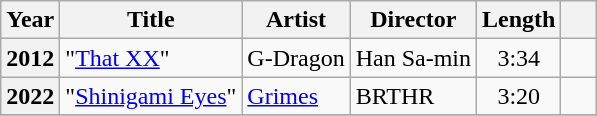<table class="wikitable plainrowheaders">
<tr>
<th scope="col">Year</th>
<th scope="col">Title</th>
<th scope="col">Artist</th>
<th scope="col">Director</th>
<th scope="col">Length</th>
<th scope="col" style="width:1em;"></th>
</tr>
<tr>
<th scope="row">2012</th>
<td>"<a href='#'>That XX</a>"</td>
<td>G-Dragon</td>
<td>Han Sa-min</td>
<td style="text-align:center">3:34</td>
<td style="text-align:center"></td>
</tr>
<tr>
<th scope="row">2022</th>
<td>"<a href='#'>Shinigami Eyes</a>"</td>
<td><a href='#'>Grimes</a></td>
<td>BRTHR</td>
<td style="text-align:center">3:20</td>
<td style="text-align:center"></td>
</tr>
<tr>
</tr>
</table>
